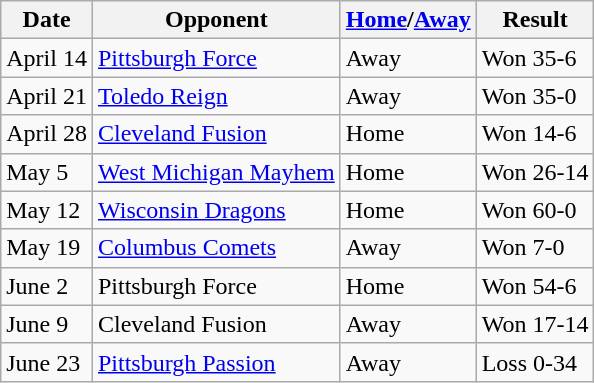<table class="wikitable">
<tr>
<th>Date</th>
<th>Opponent</th>
<th><a href='#'>Home</a>/<a href='#'>Away</a></th>
<th>Result</th>
</tr>
<tr>
<td>April 14</td>
<td><a href='#'>Pittsburgh Force</a></td>
<td>Away</td>
<td>Won 35-6</td>
</tr>
<tr>
<td>April 21</td>
<td><a href='#'>Toledo Reign</a></td>
<td>Away</td>
<td>Won 35-0</td>
</tr>
<tr>
<td>April 28</td>
<td><a href='#'>Cleveland Fusion</a></td>
<td>Home</td>
<td>Won 14-6</td>
</tr>
<tr>
<td>May 5</td>
<td><a href='#'>West Michigan Mayhem</a></td>
<td>Home</td>
<td>Won 26-14</td>
</tr>
<tr>
<td>May 12</td>
<td><a href='#'>Wisconsin Dragons</a></td>
<td>Home</td>
<td>Won 60-0</td>
</tr>
<tr>
<td>May 19</td>
<td><a href='#'>Columbus Comets</a></td>
<td>Away</td>
<td>Won 7-0</td>
</tr>
<tr>
<td>June 2</td>
<td>Pittsburgh Force</td>
<td>Home</td>
<td>Won  54-6</td>
</tr>
<tr>
<td>June 9</td>
<td>Cleveland Fusion</td>
<td>Away</td>
<td>Won  17-14</td>
</tr>
<tr>
<td>June 23</td>
<td><a href='#'>Pittsburgh Passion</a></td>
<td>Away</td>
<td>Loss 0-34</td>
</tr>
</table>
